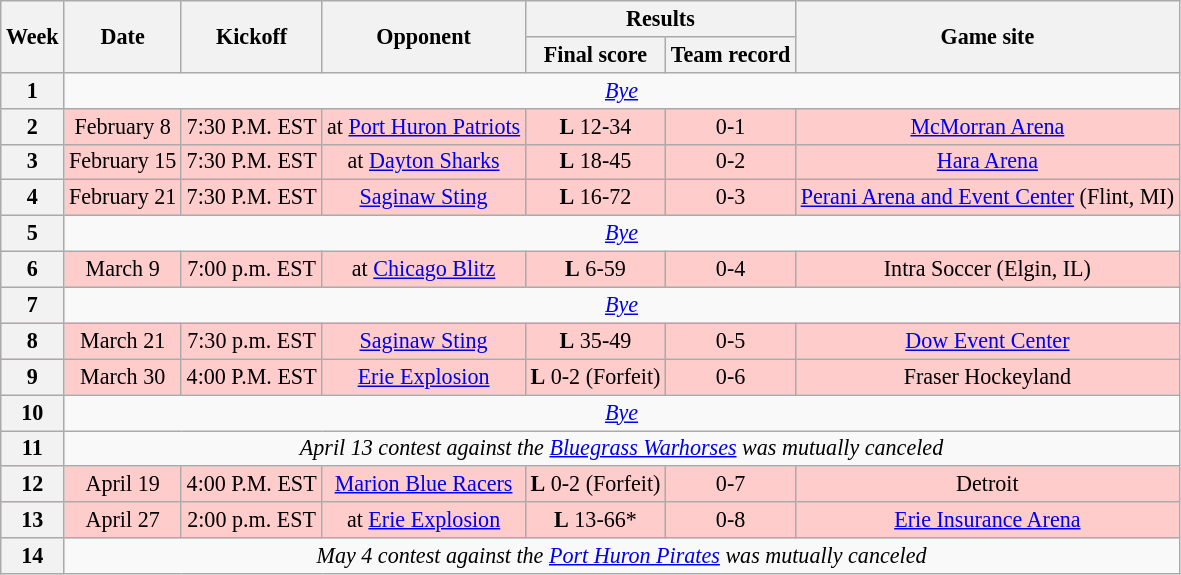<table class="wikitable" style="font-size: 92%;" "align=center">
<tr>
<th rowspan="2">Week</th>
<th rowspan="2">Date</th>
<th rowspan="2">Kickoff</th>
<th rowspan="2">Opponent</th>
<th colspan="2">Results</th>
<th rowspan="2">Game site</th>
</tr>
<tr>
<th>Final score</th>
<th>Team record</th>
</tr>
<tr style=>
<th>1</th>
<td colspan="8" style="text-align:center;"><em><a href='#'>Bye</a></em></td>
</tr>
<tr style="background:#fcc">
<th>2</th>
<td style="text-align:center;">February 8</td>
<td style="text-align:center;">7:30 P.M. EST</td>
<td style="text-align:center;">at <a href='#'>Port Huron Patriots</a></td>
<td style="text-align:center;"><strong>L</strong> 12-34</td>
<td style="text-align:center;">0-1</td>
<td style="text-align:center;"><a href='#'>McMorran Arena</a></td>
</tr>
<tr style="background:#fcc">
<th>3</th>
<td style="text-align:center;">February 15</td>
<td style="text-align:center;">7:30 P.M. EST</td>
<td style="text-align:center;">at <a href='#'>Dayton Sharks</a></td>
<td style="text-align:center;"><strong>L</strong> 18-45</td>
<td style="text-align:center;">0-2</td>
<td style="text-align:center;"><a href='#'>Hara Arena</a></td>
</tr>
<tr style="background:#fcc">
<th>4</th>
<td style="text-align:center;">February 21</td>
<td style="text-align:center;">7:30 P.M. EST</td>
<td style="text-align:center;"><a href='#'>Saginaw Sting</a></td>
<td style="text-align:center;"><strong>L</strong> 16-72</td>
<td style="text-align:center;">0-3</td>
<td style="text-align:center;"><a href='#'>Perani Arena and Event Center</a> (Flint, MI)</td>
</tr>
<tr style=>
<th>5</th>
<td colspan="8" style="text-align:center;"><em><a href='#'>Bye</a></em></td>
</tr>
<tr style="background:#fcc">
<th>6</th>
<td style="text-align:center;">March 9</td>
<td style="text-align:center;">7:00 p.m. EST</td>
<td style="text-align:center;">at <a href='#'>Chicago Blitz</a></td>
<td style="text-align:center;"><strong>L</strong> 6-59</td>
<td style="text-align:center;">0-4</td>
<td style="text-align:center;">Intra Soccer (Elgin, IL)</td>
</tr>
<tr>
<th>7</th>
<td colspan="8" style="text-align:center;"><em><a href='#'>Bye</a></em></td>
</tr>
<tr style="background:#fcc">
<th>8</th>
<td style="text-align:center;">March 21</td>
<td style="text-align:center;">7:30 p.m. EST</td>
<td style="text-align:center;"><a href='#'>Saginaw Sting</a></td>
<td style="text-align:center;"><strong>L</strong> 35-49</td>
<td style="text-align:center;">0-5</td>
<td style="text-align:center;"><a href='#'>Dow Event Center</a></td>
</tr>
<tr style="background:#fcc">
<th>9</th>
<td style="text-align:center;">March 30</td>
<td style="text-align:center;">4:00 P.M. EST</td>
<td style="text-align:center;"><a href='#'>Erie Explosion</a></td>
<td style="text-align:center;"><strong>L</strong> 0-2 (Forfeit)</td>
<td style="text-align:center;">0-6</td>
<td style="text-align:center;">Fraser Hockeyland</td>
</tr>
<tr style=>
<th>10</th>
<td colspan="8" style="text-align:center;"><em><a href='#'>Bye</a></em></td>
</tr>
<tr style=>
<th>11</th>
<td colspan="8" style="text-align:center;"><em>April 13 contest against the <a href='#'>Bluegrass Warhorses</a> was mutually canceled</em></td>
</tr>
<tr style="background:#fcc">
<th>12</th>
<td style="text-align:center;">April 19</td>
<td style="text-align:center;">4:00 P.M. EST</td>
<td style="text-align:center;"><a href='#'>Marion Blue Racers</a></td>
<td style="text-align:center;"><strong>L</strong> 0-2 (Forfeit)</td>
<td style="text-align:center;">0-7</td>
<td style="text-align:center;">Detroit</td>
</tr>
<tr style="background:#fcc">
<th>13</th>
<td style="text-align:center;">April 27</td>
<td style="text-align:center;">2:00 p.m. EST</td>
<td style="text-align:center;">at <a href='#'>Erie Explosion</a></td>
<td style="text-align:center;"><strong>L</strong> 13-66*</td>
<td style="text-align:center;">0-8</td>
<td style="text-align:center;"><a href='#'>Erie Insurance Arena</a></td>
</tr>
<tr style=>
<th>14</th>
<td colspan="8" style="text-align:center;"><em>May 4 contest against the <a href='#'>Port Huron Pirates</a> was mutually canceled</em></td>
</tr>
</table>
